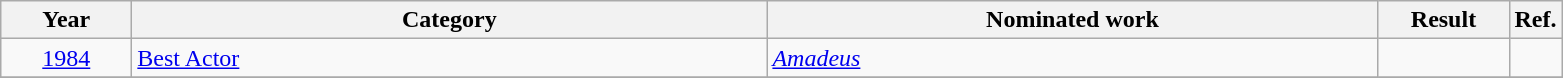<table class=wikitable>
<tr>
<th scope="col" style="width:5em;">Year</th>
<th scope="col" style="width:26em;">Category</th>
<th scope="col" style="width:25em;">Nominated work</th>
<th scope="col" style="width:5em;">Result</th>
<th>Ref.</th>
</tr>
<tr>
<td style="text-align:center;"><a href='#'>1984</a></td>
<td><a href='#'>Best Actor</a></td>
<td><em><a href='#'>Amadeus</a></em></td>
<td></td>
<td style="text-align:center;"></td>
</tr>
<tr>
</tr>
</table>
